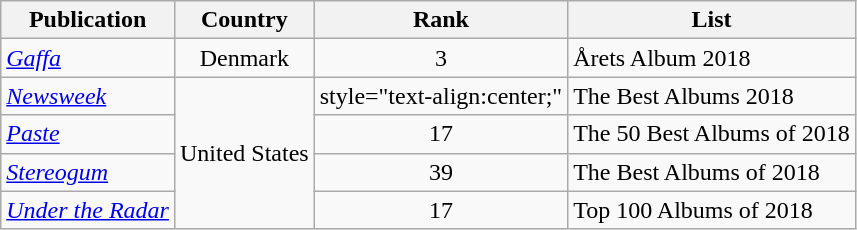<table class="sortable wikitable">
<tr>
<th>Publication</th>
<th>Country</th>
<th>Rank</th>
<th class="unsortable">List</th>
</tr>
<tr>
<td><em><a href='#'>Gaffa</a></em></td>
<td style="text-align:center;">Denmark</td>
<td style="text-align:center;">3</td>
<td>Årets Album 2018</td>
</tr>
<tr>
<td><em><a href='#'>Newsweek</a></em></td>
<td rowspan="4">United States</td>
<td>style="text-align:center;" </td>
<td>The Best Albums 2018</td>
</tr>
<tr>
<td><em><a href='#'>Paste</a></em></td>
<td style="text-align:center;">17</td>
<td>The 50 Best Albums of 2018</td>
</tr>
<tr>
<td><em><a href='#'>Stereogum</a></em></td>
<td style="text-align:center;">39</td>
<td>The Best Albums of 2018</td>
</tr>
<tr>
<td><em><a href='#'>Under the Radar</a></em></td>
<td style="text-align:center;">17</td>
<td>Top 100 Albums of 2018</td>
</tr>
</table>
